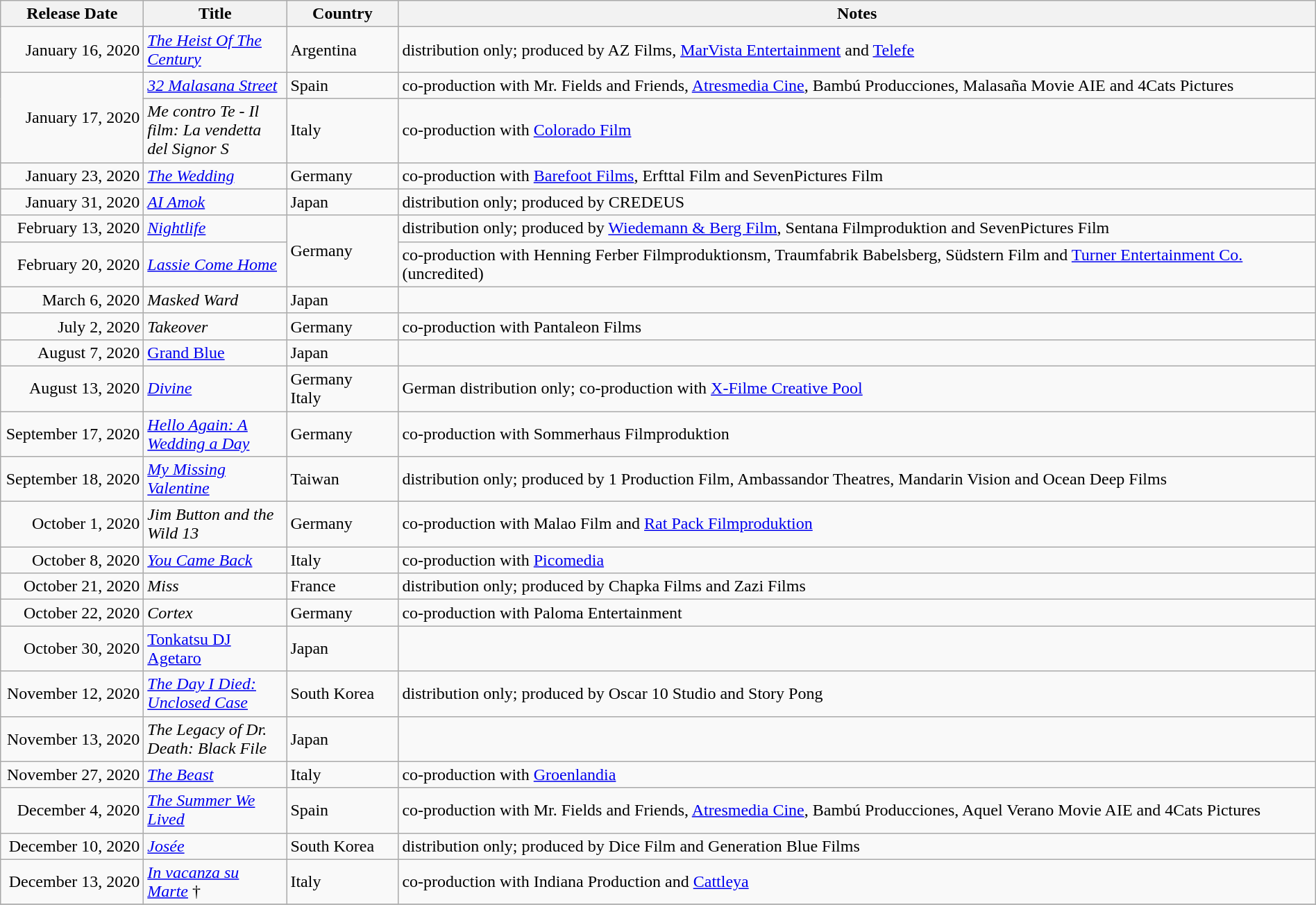<table class="wikitable sortable" style="width:100%;">
<tr>
<th scope="col" style=width:130px;">Release Date</th>
<th scope="col" style=width:130px;">Title</th>
<th scope="col" style=width:100px;">Country</th>
<th>Notes</th>
</tr>
<tr>
<td style="text-align:right;">January 16, 2020</td>
<td><em><a href='#'>The Heist Of The Century</a></em></td>
<td>Argentina</td>
<td>distribution only; produced by AZ Films, <a href='#'>MarVista Entertainment</a> and <a href='#'>Telefe</a></td>
</tr>
<tr>
<td rowspan="2" style="text-align:right;">January 17, 2020</td>
<td><em><a href='#'>32 Malasana Street</a></em></td>
<td>Spain</td>
<td>co-production with Mr. Fields and Friends, <a href='#'>Atresmedia Cine</a>, Bambú Producciones, Malasaña Movie AIE and 4Cats Pictures</td>
</tr>
<tr>
<td><em>Me contro Te - Il film: La vendetta del Signor S</em></td>
<td>Italy</td>
<td>co-production with <a href='#'>Colorado Film</a></td>
</tr>
<tr>
<td style="text-align:right;">January 23, 2020</td>
<td><em><a href='#'>The Wedding</a></em></td>
<td>Germany</td>
<td>co-production with <a href='#'>Barefoot Films</a>, Erfttal Film and SevenPictures Film</td>
</tr>
<tr>
<td style="text-align:right;">January 31, 2020</td>
<td><em><a href='#'>AI Amok</a></em></td>
<td>Japan</td>
<td>distribution only; produced by CREDEUS</td>
</tr>
<tr>
<td style="text-align:right;">February 13, 2020</td>
<td><em><a href='#'>Nightlife</a></em></td>
<td rowspan="2">Germany</td>
<td>distribution only; produced by  <a href='#'>Wiedemann & Berg Film</a>, Sentana Filmproduktion and SevenPictures Film</td>
</tr>
<tr>
<td style="text-align:right;">February 20, 2020</td>
<td><em><a href='#'>Lassie Come Home</a></em></td>
<td>co-production with Henning Ferber Filmproduktionsm, Traumfabrik Babelsberg, Südstern Film and <a href='#'>Turner Entertainment Co.</a> (uncredited)</td>
</tr>
<tr>
<td style="text-align:right;">March 6, 2020</td>
<td><em>Masked Ward</em></td>
<td>Japan</td>
<td></td>
</tr>
<tr>
<td style="text-align:right;">July 2, 2020</td>
<td><em>Takeover</em></td>
<td>Germany</td>
<td>co-production with Pantaleon Films</td>
</tr>
<tr>
<td style="text-align: right;">August 7, 2020</td>
<td><a href='#'>Grand Blue</a></td>
<td>Japan</td>
<td></td>
</tr>
<tr>
<td style="text-align:right;">August 13, 2020</td>
<td><em><a href='#'>Divine</a></em></td>
<td>Germany <br> Italy</td>
<td>German distribution only; co-production with <a href='#'>X-Filme Creative Pool</a></td>
</tr>
<tr>
<td style="text-align:right;">September 17, 2020</td>
<td><em><a href='#'>Hello Again: A Wedding a Day</a></em></td>
<td>Germany</td>
<td>co-production with Sommerhaus Filmproduktion</td>
</tr>
<tr>
<td style="text-align:right;">September 18, 2020</td>
<td><em><a href='#'>My Missing Valentine</a></em></td>
<td>Taiwan</td>
<td>distribution only; produced by 1 Production Film, Ambassandor Theatres, Mandarin Vision and Ocean Deep Films</td>
</tr>
<tr>
<td style="text-align:right;">October 1, 2020</td>
<td><em>Jim Button and the Wild 13</em></td>
<td>Germany</td>
<td>co-production with Malao Film and <a href='#'>Rat Pack Filmproduktion</a></td>
</tr>
<tr>
<td style="text-align:right;">October 8, 2020</td>
<td><em><a href='#'>You Came Back</a></em></td>
<td>Italy</td>
<td>co-production with <a href='#'>Picomedia</a></td>
</tr>
<tr>
<td style="text-align:right;">October 21, 2020</td>
<td><em>Miss</em></td>
<td>France</td>
<td>distribution only; produced by Chapka Films and Zazi Films</td>
</tr>
<tr>
<td style="text-align:right;">October 22, 2020</td>
<td><em>Cortex</em></td>
<td>Germany</td>
<td>co-production with Paloma Entertainment</td>
</tr>
<tr>
<td style="text-align: right;">October 30, 2020</td>
<td><a href='#'>Tonkatsu DJ Agetaro</a></td>
<td>Japan</td>
<td></td>
</tr>
<tr>
<td style="text-align:right;">November 12, 2020</td>
<td><em> <a href='#'>The Day I Died: Unclosed Case</a></em></td>
<td>South Korea</td>
<td>distribution only; produced by Oscar 10 Studio and Story Pong</td>
</tr>
<tr>
<td style="text-align:right;">November 13, 2020</td>
<td><em>The Legacy of Dr. Death: Black File</em></td>
<td>Japan</td>
<td></td>
</tr>
<tr>
<td style="text-align:right;">November 27, 2020</td>
<td><em><a href='#'>The Beast</a></em></td>
<td>Italy</td>
<td>co-production with <a href='#'>Groenlandia</a></td>
</tr>
<tr>
<td style="text-align:right;">December 4, 2020</td>
<td><em><a href='#'>The Summer We Lived</a></em></td>
<td>Spain</td>
<td>co-production with Mr. Fields and Friends, <a href='#'>Atresmedia Cine</a>, Bambú Producciones, Aquel Verano Movie AIE and 4Cats Pictures</td>
</tr>
<tr>
<td style="text-align:right;">December 10, 2020</td>
<td><em> <a href='#'>Josée</a></em></td>
<td>South Korea</td>
<td>distribution only; produced by Dice Film and Generation Blue Films</td>
</tr>
<tr>
<td style="text-align:right;">December 13, 2020</td>
<td><em><a href='#'>In vacanza su Marte</a></em> †</td>
<td>Italy</td>
<td>co-production with Indiana Production and <a href='#'>Cattleya</a></td>
</tr>
<tr>
</tr>
</table>
